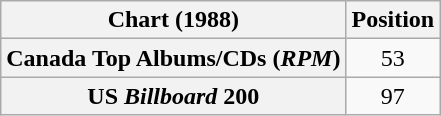<table class="wikitable plainrowheaders" style="text-align:center">
<tr>
<th scope="col">Chart (1988)</th>
<th scope="col">Position</th>
</tr>
<tr>
<th scope="row">Canada Top Albums/CDs (<em>RPM</em>)</th>
<td>53</td>
</tr>
<tr>
<th scope="row">US <em>Billboard</em> 200</th>
<td>97</td>
</tr>
</table>
